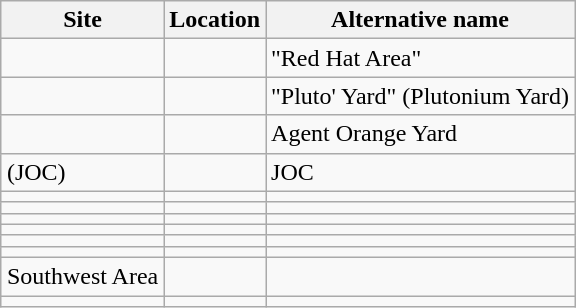<table class="wikitable" style="text-align: left;margin: 1em auto;">
<tr>
<th>Site</th>
<th>Location</th>
<th>Alternative name</th>
</tr>
<tr>
<td> </td>
<td></td>
<td>"Red Hat Area"</td>
</tr>
<tr>
<td> </td>
<td></td>
<td>"Pluto' Yard" (Plutonium Yard)</td>
</tr>
<tr>
<td> </td>
<td></td>
<td>Agent Orange Yard</td>
</tr>
<tr>
<td>  (JOC)</td>
<td></td>
<td>JOC</td>
</tr>
<tr>
<td> </td>
<td></td>
<td></td>
</tr>
<tr>
<td> </td>
<td></td>
<td></td>
</tr>
<tr>
<td> </td>
<td></td>
<td></td>
</tr>
<tr>
<td> </td>
<td></td>
<td></td>
</tr>
<tr>
<td> </td>
<td></td>
<td></td>
</tr>
<tr>
<td> </td>
<td></td>
<td></td>
</tr>
<tr>
<td>Southwest Area</td>
<td></td>
<td></td>
</tr>
<tr>
<td> </td>
<td></td>
<td></td>
</tr>
</table>
